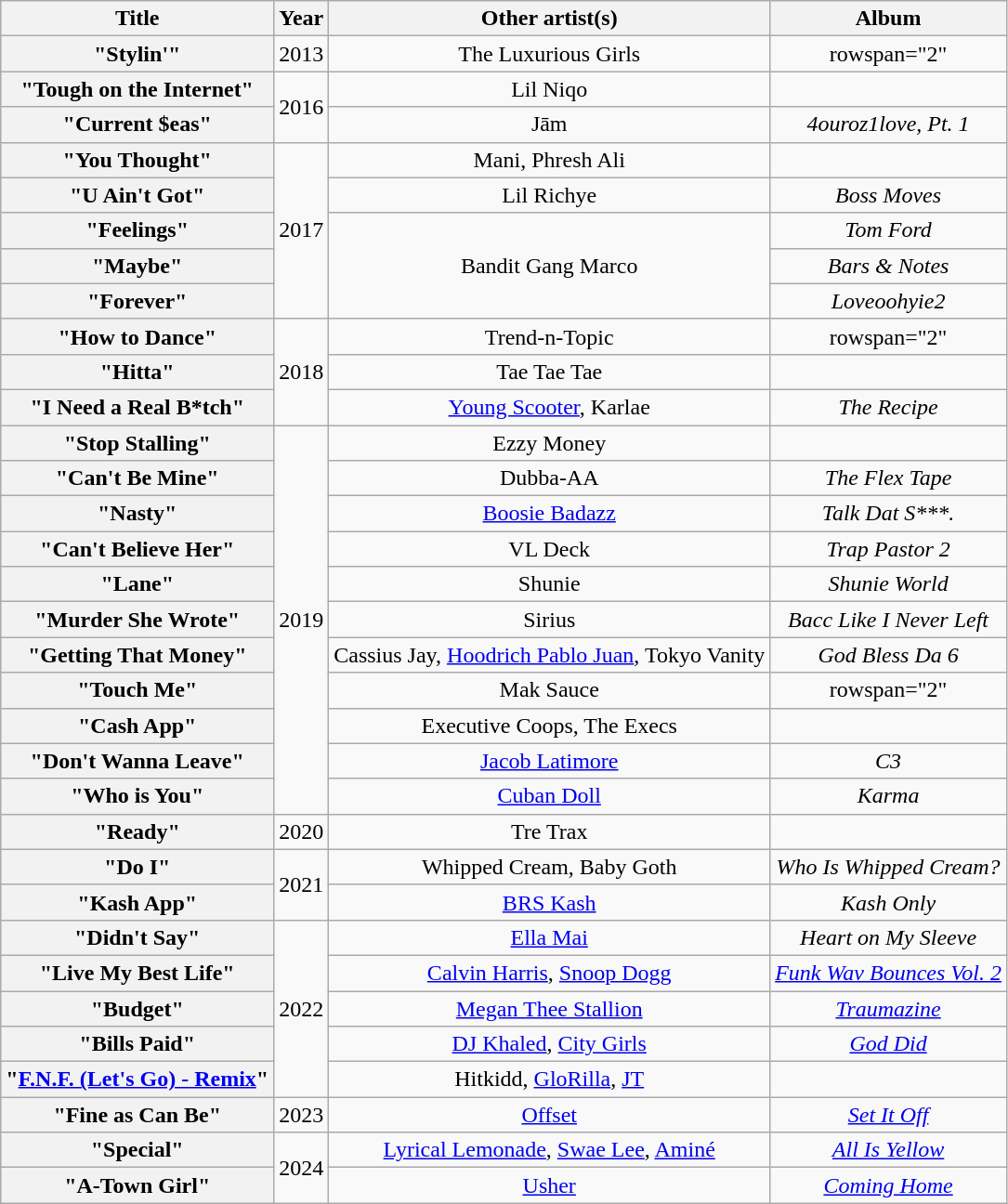<table class="wikitable plainrowheaders" style="text-align:center;">
<tr>
<th scope="col">Title</th>
<th scope="col">Year</th>
<th scope="col">Other artist(s)</th>
<th scope="col">Album</th>
</tr>
<tr>
<th scope="row">"Stylin'"</th>
<td>2013</td>
<td>The Luxurious Girls</td>
<td>rowspan="2" </td>
</tr>
<tr>
<th scope="row">"Tough on the Internet"</th>
<td rowspan="2">2016</td>
<td>Lil Niqo</td>
</tr>
<tr>
<th scope="row">"Current $eas"</th>
<td>Jām</td>
<td><em>4ouroz1love, Pt. 1</em></td>
</tr>
<tr>
<th scope="row">"You Thought"</th>
<td rowspan="5">2017</td>
<td>Mani, Phresh Ali</td>
<td></td>
</tr>
<tr>
<th scope="row">"U Ain't Got"</th>
<td>Lil Richye</td>
<td><em>Boss Moves</em></td>
</tr>
<tr>
<th scope="row">"Feelings"</th>
<td rowspan="3">Bandit Gang Marco</td>
<td><em>Tom Ford</em></td>
</tr>
<tr>
<th scope="row">"Maybe"</th>
<td><em>Bars & Notes</em></td>
</tr>
<tr>
<th scope="row">"Forever"</th>
<td><em>Loveoohyie2</em></td>
</tr>
<tr>
<th scope="row">"How to Dance"</th>
<td rowspan="3">2018</td>
<td>Trend-n-Topic</td>
<td>rowspan="2" </td>
</tr>
<tr>
<th scope="row">"Hitta"</th>
<td>Tae Tae Tae</td>
</tr>
<tr>
<th scope="row">"I Need a Real B*tch"</th>
<td><a href='#'>Young Scooter</a>, Karlae</td>
<td><em>The Recipe</em></td>
</tr>
<tr>
<th scope="row">"Stop Stalling"</th>
<td rowspan="11">2019</td>
<td>Ezzy Money</td>
<td></td>
</tr>
<tr>
<th scope="row">"Can't Be Mine"</th>
<td>Dubba-AA</td>
<td><em>The Flex Tape</em></td>
</tr>
<tr>
<th scope="row">"Nasty"</th>
<td><a href='#'>Boosie Badazz</a></td>
<td><em>Talk Dat S***.</em></td>
</tr>
<tr>
<th scope="row">"Can't Believe Her"</th>
<td>VL Deck</td>
<td><em>Trap Pastor 2</em></td>
</tr>
<tr>
<th scope="row">"Lane"</th>
<td>Shunie</td>
<td><em>Shunie World</em></td>
</tr>
<tr>
<th scope="row">"Murder She Wrote"</th>
<td>Sirius</td>
<td><em>Bacc Like I Never Left</em></td>
</tr>
<tr>
<th scope="row">"Getting That Money"</th>
<td>Cassius Jay, <a href='#'>Hoodrich Pablo Juan</a>, Tokyo Vanity</td>
<td><em>God Bless Da 6</em></td>
</tr>
<tr>
<th scope="row">"Touch Me"</th>
<td>Mak Sauce</td>
<td>rowspan="2" </td>
</tr>
<tr>
<th scope="row">"Cash App"</th>
<td>Executive Coops, The Execs</td>
</tr>
<tr>
<th scope="row">"Don't Wanna Leave"</th>
<td><a href='#'>Jacob Latimore</a></td>
<td><em>C3</em></td>
</tr>
<tr>
<th scope="row">"Who is You"</th>
<td><a href='#'>Cuban Doll</a></td>
<td><em>Karma</em></td>
</tr>
<tr>
<th scope="row">"Ready"</th>
<td>2020</td>
<td>Tre Trax</td>
<td></td>
</tr>
<tr>
<th scope="row">"Do I"</th>
<td rowspan="2">2021</td>
<td>Whipped Cream, Baby Goth</td>
<td><em>Who Is Whipped Cream?</em></td>
</tr>
<tr>
<th scope="row">"Kash App"</th>
<td><a href='#'>BRS Kash</a></td>
<td><em>Kash Only</em></td>
</tr>
<tr>
<th scope="row">"Didn't Say"</th>
<td rowspan="5">2022</td>
<td><a href='#'>Ella Mai</a></td>
<td><em>Heart on My Sleeve</em></td>
</tr>
<tr>
<th scope="row">"Live My Best Life"</th>
<td><a href='#'>Calvin Harris</a>, <a href='#'>Snoop Dogg</a></td>
<td><em><a href='#'>Funk Wav Bounces Vol. 2</a></em></td>
</tr>
<tr>
<th scope="row">"Budget"</th>
<td><a href='#'>Megan Thee Stallion</a></td>
<td><em><a href='#'>Traumazine</a></em></td>
</tr>
<tr>
<th scope="row">"Bills Paid"</th>
<td><a href='#'>DJ Khaled</a>, <a href='#'>City Girls</a></td>
<td><em><a href='#'>God Did</a></em></td>
</tr>
<tr>
<th scope="row">"<a href='#'>F.N.F. (Let's Go) - Remix</a>"</th>
<td>Hitkidd, <a href='#'>GloRilla</a>, <a href='#'>JT</a></td>
<td></td>
</tr>
<tr>
<th scope="row">"Fine as Can Be"</th>
<td>2023</td>
<td><a href='#'>Offset</a></td>
<td><em><a href='#'>Set It Off</a></em></td>
</tr>
<tr>
<th scope="row">"Special"</th>
<td rowspan="5">2024</td>
<td><a href='#'>Lyrical Lemonade</a>, <a href='#'>Swae Lee</a>, <a href='#'>Aminé</a></td>
<td><em><a href='#'>All Is Yellow</a></em></td>
</tr>
<tr>
<th scope="row">"A-Town Girl"</th>
<td><a href='#'>Usher</a></td>
<td><em><a href='#'>Coming Home</a></em></td>
</tr>
</table>
